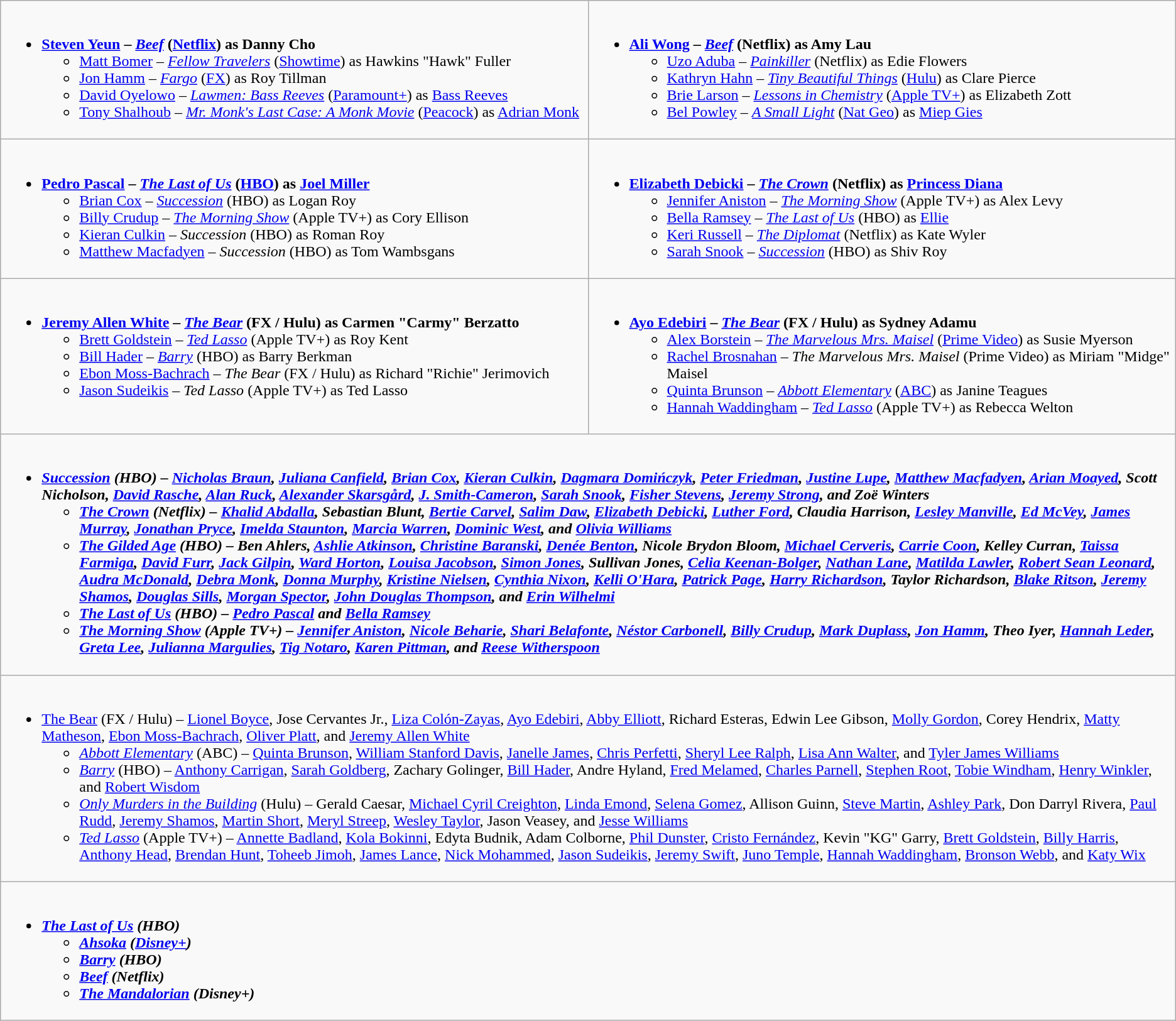<table class=wikitable style=font-size:100%>
<tr>
<td style="vertical-align:top;" width="50%"><br><ul><li><strong><a href='#'>Steven Yeun</a> – <em><a href='#'>Beef</a></em> (<a href='#'>Netflix</a>) as Danny Cho</strong><ul><li><a href='#'>Matt Bomer</a> – <em><a href='#'>Fellow Travelers</a></em> (<a href='#'>Showtime</a>) as Hawkins "Hawk" Fuller</li><li><a href='#'>Jon Hamm</a> – <em><a href='#'>Fargo</a></em> (<a href='#'>FX</a>) as Roy Tillman</li><li><a href='#'>David Oyelowo</a> – <em><a href='#'>Lawmen: Bass Reeves</a></em> (<a href='#'>Paramount+</a>) as <a href='#'>Bass Reeves</a></li><li><a href='#'>Tony Shalhoub</a> – <em><a href='#'>Mr. Monk's Last Case: A Monk Movie</a></em> (<a href='#'>Peacock</a>) as <a href='#'>Adrian Monk</a></li></ul></li></ul></td>
<td style="vertical-align:top;" width="50%"><br><ul><li><strong><a href='#'>Ali Wong</a> – <em><a href='#'>Beef</a></em> (Netflix) as Amy Lau</strong><ul><li><a href='#'>Uzo Aduba</a> – <em><a href='#'>Painkiller</a></em> (Netflix) as Edie Flowers</li><li><a href='#'>Kathryn Hahn</a> – <em><a href='#'>Tiny Beautiful Things</a></em> (<a href='#'>Hulu</a>) as Clare Pierce</li><li><a href='#'>Brie Larson</a> – <em><a href='#'>Lessons in Chemistry</a></em> (<a href='#'>Apple TV+</a>) as Elizabeth Zott</li><li><a href='#'>Bel Powley</a> – <em><a href='#'>A Small Light</a></em> (<a href='#'>Nat Geo</a>) as <a href='#'>Miep Gies</a></li></ul></li></ul></td>
</tr>
<tr>
<td style="vertical-align:top;" width="50%"><br><ul><li><strong><a href='#'>Pedro Pascal</a> – <em><a href='#'>The Last of Us</a></em> (<a href='#'>HBO</a>) as <a href='#'>Joel Miller</a></strong><ul><li><a href='#'>Brian Cox</a> – <em><a href='#'>Succession</a></em> (HBO) as Logan Roy</li><li><a href='#'>Billy Crudup</a> – <em><a href='#'>The Morning Show</a></em> (Apple TV+) as Cory Ellison</li><li><a href='#'>Kieran Culkin</a> – <em>Succession</em> (HBO) as Roman Roy</li><li><a href='#'>Matthew Macfadyen</a> – <em>Succession</em> (HBO) as Tom Wambsgans</li></ul></li></ul></td>
<td style="vertical-align:top;" width="50%"><br><ul><li><strong><a href='#'>Elizabeth Debicki</a> – <em><a href='#'>The Crown</a></em> (Netflix) as <a href='#'>Princess Diana</a></strong><ul><li><a href='#'>Jennifer Aniston</a> – <em><a href='#'>The Morning Show</a></em> (Apple TV+) as Alex Levy</li><li><a href='#'>Bella Ramsey</a> – <em><a href='#'>The Last of Us</a></em> (HBO) as <a href='#'>Ellie</a></li><li><a href='#'>Keri Russell</a> – <em><a href='#'>The Diplomat</a></em> (Netflix) as Kate Wyler</li><li><a href='#'>Sarah Snook</a> – <em><a href='#'>Succession</a></em> (HBO) as Shiv Roy</li></ul></li></ul></td>
</tr>
<tr>
<td style="vertical-align:top;" width="50%"><br><ul><li><strong><a href='#'>Jeremy Allen White</a> – <em><a href='#'>The Bear</a></em> (FX / Hulu) as Carmen "Carmy" Berzatto</strong><ul><li><a href='#'>Brett Goldstein</a> – <em><a href='#'>Ted Lasso</a></em> (Apple TV+) as Roy Kent</li><li><a href='#'>Bill Hader</a> – <em><a href='#'>Barry</a></em> (HBO) as Barry Berkman</li><li><a href='#'>Ebon Moss-Bachrach</a> – <em>The Bear</em> (FX / Hulu) as Richard "Richie" Jerimovich</li><li><a href='#'>Jason Sudeikis</a> – <em>Ted Lasso</em> (Apple TV+) as Ted Lasso</li></ul></li></ul></td>
<td style="vertical-align:top;" width="50%"><br><ul><li><strong><a href='#'>Ayo Edebiri</a> – <em><a href='#'>The Bear</a></em> (FX / Hulu) as Sydney Adamu</strong><ul><li><a href='#'>Alex Borstein</a> – <em><a href='#'>The Marvelous Mrs. Maisel</a></em> (<a href='#'>Prime Video</a>) as Susie Myerson</li><li><a href='#'>Rachel Brosnahan</a> – <em>The Marvelous Mrs. Maisel</em> (Prime Video) as Miriam "Midge" Maisel</li><li><a href='#'>Quinta Brunson</a> – <em><a href='#'>Abbott Elementary</a></em> (<a href='#'>ABC</a>) as Janine Teagues</li><li><a href='#'>Hannah Waddingham</a> – <em><a href='#'>Ted Lasso</a></em> (Apple TV+) as Rebecca Welton</li></ul></li></ul></td>
</tr>
<tr>
<td colspan="2" style="vertical-align:top;" width="50%"><br><ul><li><strong><em><a href='#'>Succession</a><em> (HBO) – <a href='#'>Nicholas Braun</a>, <a href='#'>Juliana Canfield</a>, <a href='#'>Brian Cox</a>, <a href='#'>Kieran Culkin</a>, <a href='#'>Dagmara Domińczyk</a>, <a href='#'>Peter Friedman</a>, <a href='#'>Justine Lupe</a>, <a href='#'>Matthew Macfadyen</a>, <a href='#'>Arian Moayed</a>, Scott Nicholson, <a href='#'>David Rasche</a>, <a href='#'>Alan Ruck</a>, <a href='#'>Alexander Skarsgård</a>, <a href='#'>J. Smith-Cameron</a>, <a href='#'>Sarah Snook</a>, <a href='#'>Fisher Stevens</a>, <a href='#'>Jeremy Strong</a>, and Zoë Winters<strong><ul><li></em><a href='#'>The Crown</a><em> (Netflix) – <a href='#'>Khalid Abdalla</a>, Sebastian Blunt, <a href='#'>Bertie Carvel</a>, <a href='#'>Salim Daw</a>, <a href='#'>Elizabeth Debicki</a>, <a href='#'>Luther Ford</a>, Claudia Harrison, <a href='#'>Lesley Manville</a>, <a href='#'>Ed McVey</a>, <a href='#'>James Murray</a>, <a href='#'>Jonathan Pryce</a>, <a href='#'>Imelda Staunton</a>, <a href='#'>Marcia Warren</a>, <a href='#'>Dominic West</a>, and <a href='#'>Olivia Williams</a></li><li></em><a href='#'>The Gilded Age</a><em> (HBO) – Ben Ahlers, <a href='#'>Ashlie Atkinson</a>, <a href='#'>Christine Baranski</a>, <a href='#'>Denée Benton</a>, Nicole Brydon Bloom, <a href='#'>Michael Cerveris</a>, <a href='#'>Carrie Coon</a>, Kelley Curran, <a href='#'>Taissa Farmiga</a>, <a href='#'>David Furr</a>, <a href='#'>Jack Gilpin</a>, <a href='#'>Ward Horton</a>, <a href='#'>Louisa Jacobson</a>, <a href='#'>Simon Jones</a>, Sullivan Jones, <a href='#'>Celia Keenan-Bolger</a>, <a href='#'>Nathan Lane</a>, <a href='#'>Matilda Lawler</a>, <a href='#'>Robert Sean Leonard</a>, <a href='#'>Audra McDonald</a>, <a href='#'>Debra Monk</a>, <a href='#'>Donna Murphy</a>, <a href='#'>Kristine Nielsen</a>, <a href='#'>Cynthia Nixon</a>, <a href='#'>Kelli O'Hara</a>, <a href='#'>Patrick Page</a>, <a href='#'>Harry Richardson</a>, Taylor Richardson, <a href='#'>Blake Ritson</a>, <a href='#'>Jeremy Shamos</a>, <a href='#'>Douglas Sills</a>, <a href='#'>Morgan Spector</a>, <a href='#'>John Douglas Thompson</a>, and <a href='#'>Erin Wilhelmi</a></li><li></em><a href='#'>The Last of Us</a><em> (HBO) – <a href='#'>Pedro Pascal</a> and <a href='#'>Bella Ramsey</a></li><li></em><a href='#'>The Morning Show</a><em> (Apple TV+) – <a href='#'>Jennifer Aniston</a>, <a href='#'>Nicole Beharie</a>, <a href='#'>Shari Belafonte</a>, <a href='#'>Néstor Carbonell</a>, <a href='#'>Billy Crudup</a>, <a href='#'>Mark Duplass</a>, <a href='#'>Jon Hamm</a>, Theo Iyer, <a href='#'>Hannah Leder</a>, <a href='#'>Greta Lee</a>, <a href='#'>Julianna Margulies</a>, <a href='#'>Tig Notaro</a>, <a href='#'>Karen Pittman</a>, and <a href='#'>Reese Witherspoon</a></li></ul></li></ul></td>
</tr>
<tr>
<td colspan="2" style="vertical-align:top;" width="50%"><br><ul><li></em></strong><a href='#'>The Bear</a></em> (FX / Hulu) – <a href='#'>Lionel Boyce</a>, Jose Cervantes Jr., <a href='#'>Liza Colón-Zayas</a>, <a href='#'>Ayo Edebiri</a>, <a href='#'>Abby Elliott</a>, Richard Esteras, Edwin Lee Gibson, <a href='#'>Molly Gordon</a>, Corey Hendrix, <a href='#'>Matty Matheson</a>, <a href='#'>Ebon Moss-Bachrach</a>, <a href='#'>Oliver Platt</a>, and <a href='#'>Jeremy Allen White</a></strong><ul><li><em><a href='#'>Abbott Elementary</a></em> (ABC) – <a href='#'>Quinta Brunson</a>, <a href='#'>William Stanford Davis</a>, <a href='#'>Janelle James</a>, <a href='#'>Chris Perfetti</a>, <a href='#'>Sheryl Lee Ralph</a>, <a href='#'>Lisa Ann Walter</a>, and <a href='#'>Tyler James Williams</a></li><li><em><a href='#'>Barry</a></em> (HBO) – <a href='#'>Anthony Carrigan</a>, <a href='#'>Sarah Goldberg</a>, Zachary Golinger, <a href='#'>Bill Hader</a>, Andre Hyland, <a href='#'>Fred Melamed</a>, <a href='#'>Charles Parnell</a>, <a href='#'>Stephen Root</a>, <a href='#'>Tobie Windham</a>, <a href='#'>Henry Winkler</a>, and <a href='#'>Robert Wisdom</a></li><li><em><a href='#'>Only Murders in the Building</a></em> (Hulu) – Gerald Caesar, <a href='#'>Michael Cyril Creighton</a>, <a href='#'>Linda Emond</a>, <a href='#'>Selena Gomez</a>, Allison Guinn, <a href='#'>Steve Martin</a>, <a href='#'>Ashley Park</a>, Don Darryl Rivera, <a href='#'>Paul Rudd</a>, <a href='#'>Jeremy Shamos</a>, <a href='#'>Martin Short</a>, <a href='#'>Meryl Streep</a>, <a href='#'>Wesley Taylor</a>, Jason Veasey, and <a href='#'>Jesse Williams</a></li><li><em><a href='#'>Ted Lasso</a></em> (Apple TV+) – <a href='#'>Annette Badland</a>, <a href='#'>Kola Bokinni</a>, Edyta Budnik, Adam Colborne, <a href='#'>Phil Dunster</a>, <a href='#'>Cristo Fernández</a>, Kevin "KG" Garry, <a href='#'>Brett Goldstein</a>, <a href='#'>Billy Harris</a>, <a href='#'>Anthony Head</a>, <a href='#'>Brendan Hunt</a>, <a href='#'>Toheeb Jimoh</a>, <a href='#'>James Lance</a>, <a href='#'>Nick Mohammed</a>, <a href='#'>Jason Sudeikis</a>, <a href='#'>Jeremy Swift</a>, <a href='#'>Juno Temple</a>, <a href='#'>Hannah Waddingham</a>, <a href='#'>Bronson Webb</a>, and <a href='#'>Katy Wix</a></li></ul></li></ul></td>
</tr>
<tr>
<td style="vertical-align:top;" width="50%" colspan="2"><br><ul><li><strong><em><a href='#'>The Last of Us</a><em> (HBO)<strong><ul><li></em><a href='#'>Ahsoka</a><em> (<a href='#'>Disney+</a>)</li><li></em><a href='#'>Barry</a><em> (HBO)</li><li></em><a href='#'>Beef</a><em> (Netflix)</li><li></em><a href='#'>The Mandalorian</a><em> (Disney+)</li></ul></li></ul></td>
</tr>
</table>
